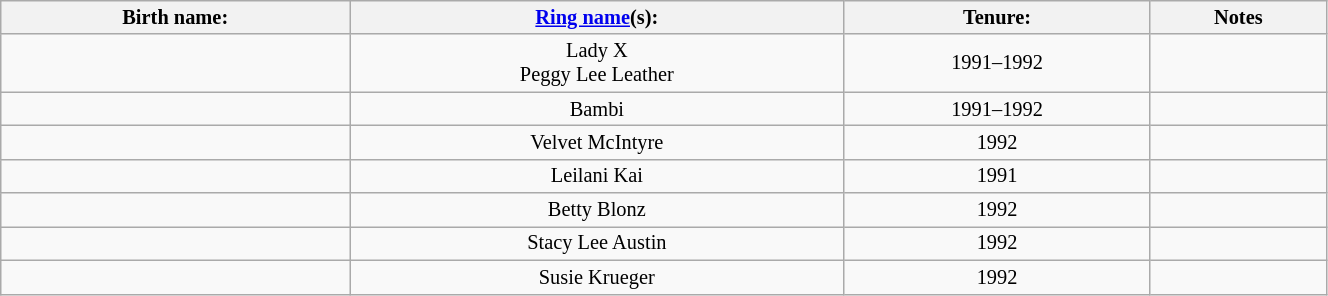<table class="sortable wikitable" style="font-size:85%; text-align:center; width:70%;">
<tr>
<th>Birth name:</th>
<th><a href='#'>Ring name</a>(s):</th>
<th>Tenure:</th>
<th>Notes</th>
</tr>
<tr>
<td></td>
<td>Lady X<br>Peggy Lee Leather</td>
<td sort>1991–1992</td>
<td></td>
</tr>
<tr>
<td></td>
<td>Bambi</td>
<td sort>1991–1992</td>
<td></td>
</tr>
<tr>
<td></td>
<td>Velvet McIntyre</td>
<td sort>1992</td>
<td></td>
</tr>
<tr>
<td></td>
<td>Leilani Kai</td>
<td sort>1991</td>
<td></td>
</tr>
<tr>
<td></td>
<td>Betty Blonz</td>
<td sort>1992</td>
<td></td>
</tr>
<tr>
<td></td>
<td>Stacy Lee Austin</td>
<td sort>1992</td>
<td></td>
</tr>
<tr>
<td></td>
<td>Susie Krueger</td>
<td sort>1992</td>
<td></td>
</tr>
</table>
